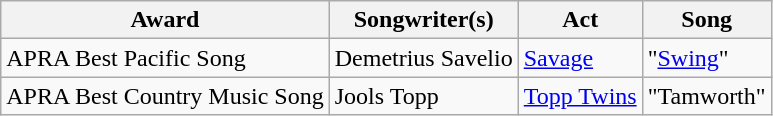<table class="wikitable">
<tr>
<th>Award</th>
<th>Songwriter(s)</th>
<th>Act</th>
<th>Song</th>
</tr>
<tr>
<td>APRA Best Pacific Song</td>
<td>Demetrius Savelio</td>
<td><a href='#'>Savage</a></td>
<td>"<a href='#'>Swing</a>"</td>
</tr>
<tr>
<td>APRA Best Country Music Song</td>
<td>Jools Topp</td>
<td><a href='#'>Topp Twins</a></td>
<td>"Tamworth"</td>
</tr>
</table>
